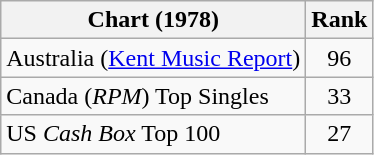<table class="wikitable sortable" style="text-align:center;">
<tr>
<th>Chart (1978)</th>
<th>Rank</th>
</tr>
<tr>
<td style="text-align:left;">Australia (<a href='#'>Kent Music Report</a>)</td>
<td>96</td>
</tr>
<tr>
<td style="text-align:left;">Canada (<em>RPM</em>) Top Singles </td>
<td>33</td>
</tr>
<tr>
<td style="text-align:left;">US <em>Cash Box</em> Top 100</td>
<td>27</td>
</tr>
</table>
